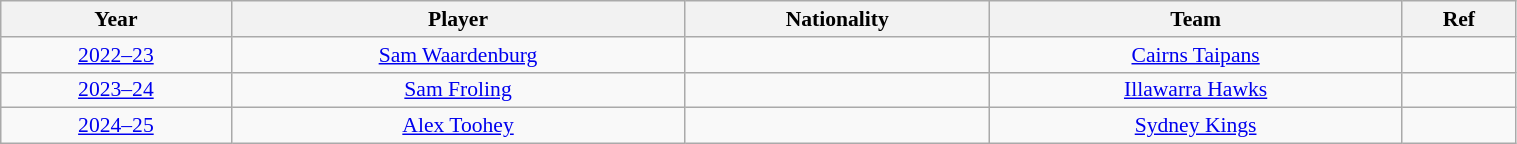<table class="wikitable" style="width: 80%; text-align:center; font-size:90%">
<tr>
<th>Year</th>
<th>Player</th>
<th>Nationality</th>
<th>Team</th>
<th>Ref</th>
</tr>
<tr>
<td><a href='#'>2022–23</a></td>
<td><a href='#'>Sam Waardenburg</a></td>
<td></td>
<td><a href='#'>Cairns Taipans</a></td>
<td></td>
</tr>
<tr>
<td><a href='#'>2023–24</a></td>
<td><a href='#'>Sam Froling</a></td>
<td></td>
<td><a href='#'>Illawarra Hawks</a></td>
<td></td>
</tr>
<tr>
<td><a href='#'>2024–25</a></td>
<td><a href='#'>Alex Toohey</a></td>
<td></td>
<td><a href='#'>Sydney Kings</a></td>
<td></td>
</tr>
</table>
